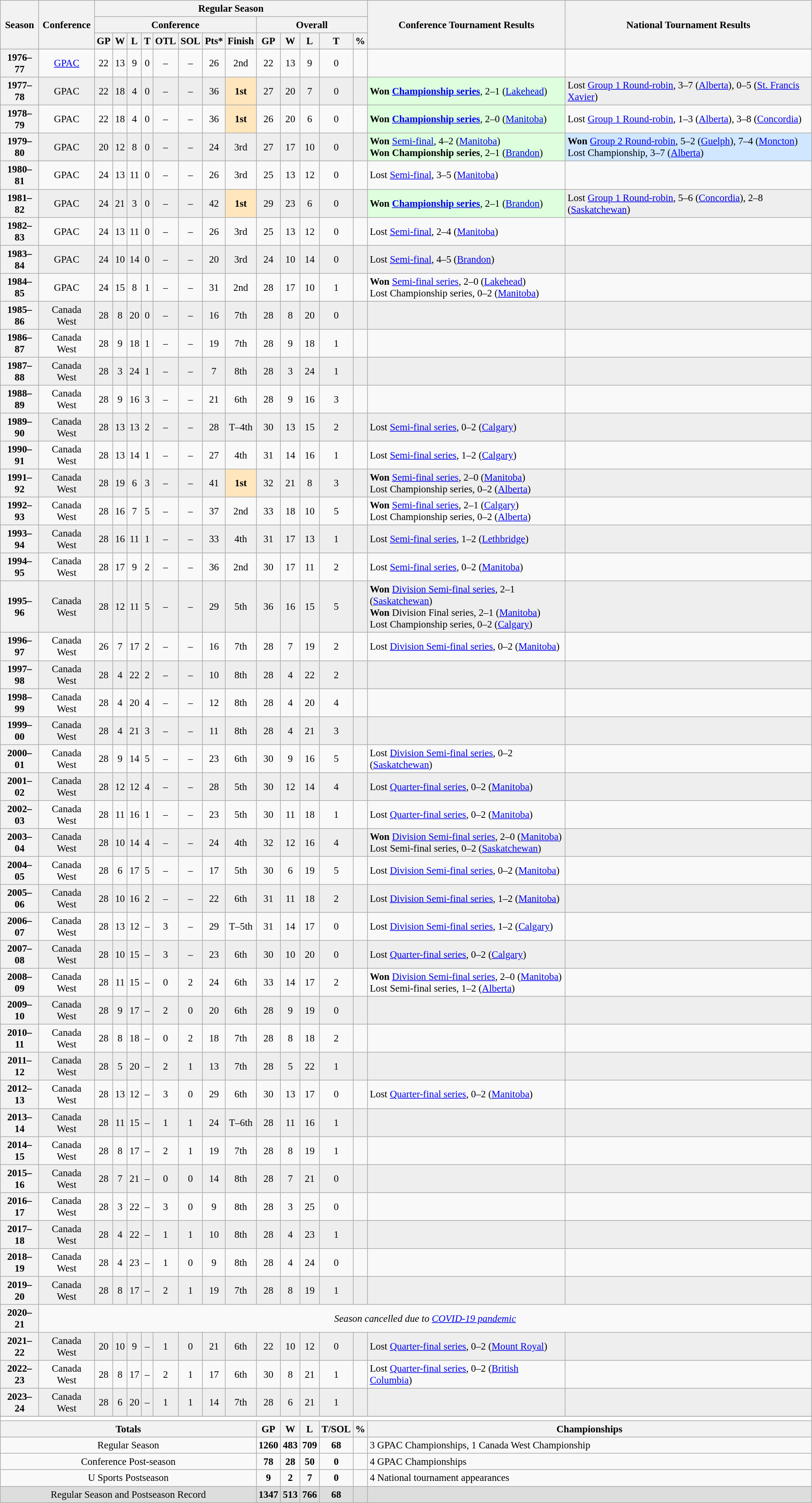<table class="wikitable" style="text-align: center; font-size: 95%">
<tr>
<th rowspan="3">Season</th>
<th rowspan="3">Conference</th>
<th colspan="13">Regular Season</th>
<th rowspan="3">Conference Tournament Results</th>
<th rowspan="3">National Tournament Results</th>
</tr>
<tr>
<th colspan="8">Conference</th>
<th colspan="5">Overall</th>
</tr>
<tr>
<th>GP</th>
<th>W</th>
<th>L</th>
<th>T</th>
<th>OTL</th>
<th>SOL</th>
<th>Pts*</th>
<th>Finish</th>
<th>GP</th>
<th>W</th>
<th>L</th>
<th>T</th>
<th>%</th>
</tr>
<tr>
<th>1976–77</th>
<td><a href='#'>GPAC</a></td>
<td>22</td>
<td>13</td>
<td>9</td>
<td>0</td>
<td>–</td>
<td>–</td>
<td>26</td>
<td>2nd</td>
<td>22</td>
<td>13</td>
<td>9</td>
<td>0</td>
<td></td>
<td align="left"></td>
<td align="left"></td>
</tr>
<tr bgcolor=eeeeee>
<th>1977–78</th>
<td>GPAC</td>
<td>22</td>
<td>18</td>
<td>4</td>
<td>0</td>
<td>–</td>
<td>–</td>
<td>36</td>
<td style="background: #FFE6BD;"><strong>1st</strong></td>
<td>27</td>
<td>20</td>
<td>7</td>
<td>0</td>
<td></td>
<td bgcolor="#ddffdd" align="left"><strong>Won <a href='#'>Championship series</a></strong>, 2–1 (<a href='#'>Lakehead</a>)</td>
<td align="left">Lost <a href='#'>Group 1 Round-robin</a>, 3–7 (<a href='#'>Alberta</a>), 0–5 (<a href='#'>St. Francis Xavier</a>)</td>
</tr>
<tr>
<th>1978–79</th>
<td>GPAC</td>
<td>22</td>
<td>18</td>
<td>4</td>
<td>0</td>
<td>–</td>
<td>–</td>
<td>36</td>
<td style="background: #FFE6BD;"><strong>1st</strong></td>
<td>26</td>
<td>20</td>
<td>6</td>
<td>0</td>
<td></td>
<td bgcolor="#ddffdd" align="left"><strong>Won <a href='#'>Championship series</a></strong>, 2–0 (<a href='#'>Manitoba</a>)</td>
<td align="left">Lost <a href='#'>Group 1 Round-robin</a>, 1–3 (<a href='#'>Alberta</a>), 3–8 (<a href='#'>Concordia</a>)</td>
</tr>
<tr bgcolor=eeeeee>
<th>1979–80</th>
<td>GPAC</td>
<td>20</td>
<td>12</td>
<td>8</td>
<td>0</td>
<td>–</td>
<td>–</td>
<td>24</td>
<td>3rd</td>
<td>27</td>
<td>17</td>
<td>10</td>
<td>0</td>
<td></td>
<td bgcolor="#ddffdd" align="left"><strong>Won</strong> <a href='#'>Semi-final</a>, 4–2 (<a href='#'>Manitoba</a>)<br><strong>Won Championship series</strong>, 2–1 (<a href='#'>Brandon</a>)</td>
<td bgcolor="#D0E7FF" align="left"><strong>Won</strong> <a href='#'>Group 2 Round-robin</a>, 5–2 (<a href='#'>Guelph</a>), 7–4 (<a href='#'>Moncton</a>)<br>Lost Championship, 3–7 (<a href='#'>Alberta</a>)</td>
</tr>
<tr>
<th>1980–81</th>
<td>GPAC</td>
<td>24</td>
<td>13</td>
<td>11</td>
<td>0</td>
<td>–</td>
<td>–</td>
<td>26</td>
<td>3rd</td>
<td>25</td>
<td>13</td>
<td>12</td>
<td>0</td>
<td></td>
<td align="left">Lost <a href='#'>Semi-final</a>, 3–5 (<a href='#'>Manitoba</a>)</td>
<td align="left"></td>
</tr>
<tr bgcolor=eeeeee>
<th>1981–82</th>
<td>GPAC</td>
<td>24</td>
<td>21</td>
<td>3</td>
<td>0</td>
<td>–</td>
<td>–</td>
<td>42</td>
<td style="background: #FFE6BD;"><strong>1st</strong></td>
<td>29</td>
<td>23</td>
<td>6</td>
<td>0</td>
<td></td>
<td bgcolor="#ddffdd" align="left"><strong>Won <a href='#'>Championship series</a></strong>, 2–1 (<a href='#'>Brandon</a>)</td>
<td align="left">Lost <a href='#'>Group 1 Round-robin</a>, 5–6 (<a href='#'>Concordia</a>), 2–8 (<a href='#'>Saskatchewan</a>)</td>
</tr>
<tr>
<th>1982–83</th>
<td>GPAC</td>
<td>24</td>
<td>13</td>
<td>11</td>
<td>0</td>
<td>–</td>
<td>–</td>
<td>26</td>
<td>3rd</td>
<td>25</td>
<td>13</td>
<td>12</td>
<td>0</td>
<td></td>
<td align="left">Lost <a href='#'>Semi-final</a>, 2–4 (<a href='#'>Manitoba</a>)</td>
<td align="left"></td>
</tr>
<tr bgcolor=eeeeee>
<th>1983–84</th>
<td>GPAC</td>
<td>24</td>
<td>10</td>
<td>14</td>
<td>0</td>
<td>–</td>
<td>–</td>
<td>20</td>
<td>3rd</td>
<td>24</td>
<td>10</td>
<td>14</td>
<td>0</td>
<td></td>
<td align="left">Lost <a href='#'>Semi-final</a>, 4–5 (<a href='#'>Brandon</a>)</td>
<td align="left"></td>
</tr>
<tr>
<th>1984–85</th>
<td>GPAC</td>
<td>24</td>
<td>15</td>
<td>8</td>
<td>1</td>
<td>–</td>
<td>–</td>
<td>31</td>
<td>2nd</td>
<td>28</td>
<td>17</td>
<td>10</td>
<td>1</td>
<td></td>
<td align="left"><strong>Won</strong> <a href='#'>Semi-final series</a>, 2–0 (<a href='#'>Lakehead</a>)<br>Lost Championship series, 0–2 (<a href='#'>Manitoba</a>)</td>
<td align="left"></td>
</tr>
<tr bgcolor=eeeeee>
<th>1985–86</th>
<td>Canada West</td>
<td>28</td>
<td>8</td>
<td>20</td>
<td>0</td>
<td>–</td>
<td>–</td>
<td>16</td>
<td>7th</td>
<td>28</td>
<td>8</td>
<td>20</td>
<td>0</td>
<td></td>
<td align="left"></td>
<td align="left"></td>
</tr>
<tr>
<th>1986–87</th>
<td>Canada West</td>
<td>28</td>
<td>9</td>
<td>18</td>
<td>1</td>
<td>–</td>
<td>–</td>
<td>19</td>
<td>7th</td>
<td>28</td>
<td>9</td>
<td>18</td>
<td>1</td>
<td></td>
<td align="left"></td>
<td align="left"></td>
</tr>
<tr bgcolor=eeeeee>
<th>1987–88</th>
<td>Canada West</td>
<td>28</td>
<td>3</td>
<td>24</td>
<td>1</td>
<td>–</td>
<td>–</td>
<td>7</td>
<td>8th</td>
<td>28</td>
<td>3</td>
<td>24</td>
<td>1</td>
<td></td>
<td align="left"></td>
<td align="left"></td>
</tr>
<tr>
<th>1988–89</th>
<td>Canada West</td>
<td>28</td>
<td>9</td>
<td>16</td>
<td>3</td>
<td>–</td>
<td>–</td>
<td>21</td>
<td>6th</td>
<td>28</td>
<td>9</td>
<td>16</td>
<td>3</td>
<td></td>
<td align="left"></td>
<td align="left"></td>
</tr>
<tr bgcolor=eeeeee>
<th>1989–90</th>
<td>Canada West</td>
<td>28</td>
<td>13</td>
<td>13</td>
<td>2</td>
<td>–</td>
<td>–</td>
<td>28</td>
<td>T–4th</td>
<td>30</td>
<td>13</td>
<td>15</td>
<td>2</td>
<td></td>
<td align="left">Lost <a href='#'>Semi-final series</a>, 0–2 (<a href='#'>Calgary</a>)</td>
<td align="left"></td>
</tr>
<tr>
<th>1990–91</th>
<td>Canada West</td>
<td>28</td>
<td>13</td>
<td>14</td>
<td>1</td>
<td>–</td>
<td>–</td>
<td>27</td>
<td>4th</td>
<td>31</td>
<td>14</td>
<td>16</td>
<td>1</td>
<td></td>
<td align="left">Lost <a href='#'>Semi-final series</a>, 1–2 (<a href='#'>Calgary</a>)</td>
<td align="left"></td>
</tr>
<tr bgcolor=eeeeee>
<th>1991–92</th>
<td>Canada West</td>
<td>28</td>
<td>19</td>
<td>6</td>
<td>3</td>
<td>–</td>
<td>–</td>
<td>41</td>
<td style="background: #FFE6BD;"><strong>1st</strong></td>
<td>32</td>
<td>21</td>
<td>8</td>
<td>3</td>
<td></td>
<td align="left"><strong>Won</strong> <a href='#'>Semi-final series</a>, 2–0 (<a href='#'>Manitoba</a>)<br>Lost Championship series, 0–2 (<a href='#'>Alberta</a>)</td>
<td align="left"></td>
</tr>
<tr>
<th>1992–93</th>
<td>Canada West</td>
<td>28</td>
<td>16</td>
<td>7</td>
<td>5</td>
<td>–</td>
<td>–</td>
<td>37</td>
<td>2nd</td>
<td>33</td>
<td>18</td>
<td>10</td>
<td>5</td>
<td></td>
<td align="left"><strong>Won</strong> <a href='#'>Semi-final series</a>, 2–1 (<a href='#'>Calgary</a>)<br>Lost Championship series, 0–2 (<a href='#'>Alberta</a>)</td>
<td align="left"></td>
</tr>
<tr bgcolor=eeeeee>
<th>1993–94</th>
<td>Canada West</td>
<td>28</td>
<td>16</td>
<td>11</td>
<td>1</td>
<td>–</td>
<td>–</td>
<td>33</td>
<td>4th</td>
<td>31</td>
<td>17</td>
<td>13</td>
<td>1</td>
<td></td>
<td align="left">Lost <a href='#'>Semi-final series</a>, 1–2 (<a href='#'>Lethbridge</a>)</td>
<td align="left"></td>
</tr>
<tr>
<th>1994–95</th>
<td>Canada West</td>
<td>28</td>
<td>17</td>
<td>9</td>
<td>2</td>
<td>–</td>
<td>–</td>
<td>36</td>
<td>2nd</td>
<td>30</td>
<td>17</td>
<td>11</td>
<td>2</td>
<td></td>
<td align="left">Lost <a href='#'>Semi-final series</a>, 0–2 (<a href='#'>Manitoba</a>)</td>
<td align="left"></td>
</tr>
<tr bgcolor=eeeeee>
<th>1995–96</th>
<td>Canada West</td>
<td>28</td>
<td>12</td>
<td>11</td>
<td>5</td>
<td>–</td>
<td>–</td>
<td>29</td>
<td>5th</td>
<td>36</td>
<td>16</td>
<td>15</td>
<td>5</td>
<td></td>
<td align="left"><strong>Won</strong> <a href='#'>Division Semi-final series</a>, 2–1 (<a href='#'>Saskatchewan</a>)<br><strong>Won</strong> Division Final series, 2–1 (<a href='#'>Manitoba</a>)<br>Lost Championship series, 0–2 (<a href='#'>Calgary</a>)</td>
<td align="left"></td>
</tr>
<tr>
<th>1996–97</th>
<td>Canada West</td>
<td>26</td>
<td>7</td>
<td>17</td>
<td>2</td>
<td>–</td>
<td>–</td>
<td>16</td>
<td>7th</td>
<td>28</td>
<td>7</td>
<td>19</td>
<td>2</td>
<td></td>
<td align="left">Lost <a href='#'>Division Semi-final series</a>, 0–2 (<a href='#'>Manitoba</a>)</td>
<td align="left"></td>
</tr>
<tr bgcolor=eeeeee>
<th>1997–98</th>
<td>Canada West</td>
<td>28</td>
<td>4</td>
<td>22</td>
<td>2</td>
<td>–</td>
<td>–</td>
<td>10</td>
<td>8th</td>
<td>28</td>
<td>4</td>
<td>22</td>
<td>2</td>
<td></td>
<td align="left"></td>
<td align="left"></td>
</tr>
<tr>
<th>1998–99</th>
<td>Canada West</td>
<td>28</td>
<td>4</td>
<td>20</td>
<td>4</td>
<td>–</td>
<td>–</td>
<td>12</td>
<td>8th</td>
<td>28</td>
<td>4</td>
<td>20</td>
<td>4</td>
<td></td>
<td align="left"></td>
<td align="left"></td>
</tr>
<tr bgcolor=eeeeee>
<th>1999–00</th>
<td>Canada West</td>
<td>28</td>
<td>4</td>
<td>21</td>
<td>3</td>
<td>–</td>
<td>–</td>
<td>11</td>
<td>8th</td>
<td>28</td>
<td>4</td>
<td>21</td>
<td>3</td>
<td></td>
<td align="left"></td>
<td align="left"></td>
</tr>
<tr>
<th>2000–01</th>
<td>Canada West</td>
<td>28</td>
<td>9</td>
<td>14</td>
<td>5</td>
<td>–</td>
<td>–</td>
<td>23</td>
<td>6th</td>
<td>30</td>
<td>9</td>
<td>16</td>
<td>5</td>
<td></td>
<td align="left">Lost <a href='#'>Division Semi-final series</a>, 0–2 (<a href='#'>Saskatchewan</a>)</td>
<td align="left"></td>
</tr>
<tr bgcolor=eeeeee>
<th>2001–02</th>
<td>Canada West</td>
<td>28</td>
<td>12</td>
<td>12</td>
<td>4</td>
<td>–</td>
<td>–</td>
<td>28</td>
<td>5th</td>
<td>30</td>
<td>12</td>
<td>14</td>
<td>4</td>
<td></td>
<td align="left">Lost <a href='#'>Quarter-final series</a>, 0–2 (<a href='#'>Manitoba</a>)</td>
<td align="left"></td>
</tr>
<tr>
<th>2002–03</th>
<td>Canada West</td>
<td>28</td>
<td>11</td>
<td>16</td>
<td>1</td>
<td>–</td>
<td>–</td>
<td>23</td>
<td>5th</td>
<td>30</td>
<td>11</td>
<td>18</td>
<td>1</td>
<td></td>
<td align="left">Lost <a href='#'>Quarter-final series</a>, 0–2 (<a href='#'>Manitoba</a>)</td>
<td align="left"></td>
</tr>
<tr bgcolor=eeeeee>
<th>2003–04</th>
<td>Canada West</td>
<td>28</td>
<td>10</td>
<td>14</td>
<td>4</td>
<td>–</td>
<td>–</td>
<td>24</td>
<td>4th</td>
<td>32</td>
<td>12</td>
<td>16</td>
<td>4</td>
<td></td>
<td align="left"><strong>Won</strong> <a href='#'>Division Semi-final series</a>, 2–0 (<a href='#'>Manitoba</a>)<br>Lost Semi-final series, 0–2 (<a href='#'>Saskatchewan</a>)</td>
<td align="left"></td>
</tr>
<tr>
<th>2004–05</th>
<td>Canada West</td>
<td>28</td>
<td>6</td>
<td>17</td>
<td>5</td>
<td>–</td>
<td>–</td>
<td>17</td>
<td>5th</td>
<td>30</td>
<td>6</td>
<td>19</td>
<td>5</td>
<td></td>
<td align="left">Lost <a href='#'>Division Semi-final series</a>, 0–2 (<a href='#'>Manitoba</a>)</td>
<td align="left"></td>
</tr>
<tr bgcolor=eeeeee>
<th>2005–06</th>
<td>Canada West</td>
<td>28</td>
<td>10</td>
<td>16</td>
<td>2</td>
<td>–</td>
<td>–</td>
<td>22</td>
<td>6th</td>
<td>31</td>
<td>11</td>
<td>18</td>
<td>2</td>
<td></td>
<td align="left">Lost <a href='#'>Division Semi-final series</a>, 1–2 (<a href='#'>Manitoba</a>)</td>
<td align="left"></td>
</tr>
<tr>
<th>2006–07</th>
<td>Canada West</td>
<td>28</td>
<td>13</td>
<td>12</td>
<td>–</td>
<td>3</td>
<td>–</td>
<td>29</td>
<td>T–5th</td>
<td>31</td>
<td>14</td>
<td>17</td>
<td>0</td>
<td></td>
<td align="left">Lost <a href='#'>Division Semi-final series</a>, 1–2 (<a href='#'>Calgary</a>)</td>
<td align="left"></td>
</tr>
<tr bgcolor=eeeeee>
<th>2007–08</th>
<td>Canada West</td>
<td>28</td>
<td>10</td>
<td>15</td>
<td>–</td>
<td>3</td>
<td>–</td>
<td>23</td>
<td>6th</td>
<td>30</td>
<td>10</td>
<td>20</td>
<td>0</td>
<td></td>
<td align="left">Lost <a href='#'>Quarter-final series</a>, 0–2 (<a href='#'>Calgary</a>)</td>
<td align="left"></td>
</tr>
<tr>
<th>2008–09</th>
<td>Canada West</td>
<td>28</td>
<td>11</td>
<td>15</td>
<td>–</td>
<td>0</td>
<td>2</td>
<td>24</td>
<td>6th</td>
<td>33</td>
<td>14</td>
<td>17</td>
<td>2</td>
<td></td>
<td align="left"><strong>Won</strong> <a href='#'>Division Semi-final series</a>, 2–0 (<a href='#'>Manitoba</a>)<br>Lost Semi-final series, 1–2 (<a href='#'>Alberta</a>)</td>
<td align="left"></td>
</tr>
<tr bgcolor=eeeeee>
<th>2009–10</th>
<td>Canada West</td>
<td>28</td>
<td>9</td>
<td>17</td>
<td>–</td>
<td>2</td>
<td>0</td>
<td>20</td>
<td>6th</td>
<td>28</td>
<td>9</td>
<td>19</td>
<td>0</td>
<td></td>
<td align="left"></td>
<td align="left"></td>
</tr>
<tr>
<th>2010–11</th>
<td>Canada West</td>
<td>28</td>
<td>8</td>
<td>18</td>
<td>–</td>
<td>0</td>
<td>2</td>
<td>18</td>
<td>7th</td>
<td>28</td>
<td>8</td>
<td>18</td>
<td>2</td>
<td></td>
<td align="left"></td>
<td align="left"></td>
</tr>
<tr bgcolor=eeeeee>
<th>2011–12</th>
<td>Canada West</td>
<td>28</td>
<td>5</td>
<td>20</td>
<td>–</td>
<td>2</td>
<td>1</td>
<td>13</td>
<td>7th</td>
<td>28</td>
<td>5</td>
<td>22</td>
<td>1</td>
<td></td>
<td align="left"></td>
<td align="left"></td>
</tr>
<tr>
<th>2012–13</th>
<td>Canada West</td>
<td>28</td>
<td>13</td>
<td>12</td>
<td>–</td>
<td>3</td>
<td>0</td>
<td>29</td>
<td>6th</td>
<td>30</td>
<td>13</td>
<td>17</td>
<td>0</td>
<td></td>
<td align="left">Lost <a href='#'>Quarter-final series</a>, 0–2 (<a href='#'>Manitoba</a>)</td>
<td align="left"></td>
</tr>
<tr bgcolor=eeeeee>
<th>2013–14</th>
<td>Canada West</td>
<td>28</td>
<td>11</td>
<td>15</td>
<td>–</td>
<td>1</td>
<td>1</td>
<td>24</td>
<td>T–6th</td>
<td>28</td>
<td>11</td>
<td>16</td>
<td>1</td>
<td></td>
<td align="left"></td>
<td align="left"></td>
</tr>
<tr>
<th>2014–15</th>
<td>Canada West</td>
<td>28</td>
<td>8</td>
<td>17</td>
<td>–</td>
<td>2</td>
<td>1</td>
<td>19</td>
<td>7th</td>
<td>28</td>
<td>8</td>
<td>19</td>
<td>1</td>
<td></td>
<td align="left"></td>
<td align="left"></td>
</tr>
<tr bgcolor=eeeeee>
<th>2015–16</th>
<td>Canada West</td>
<td>28</td>
<td>7</td>
<td>21</td>
<td>–</td>
<td>0</td>
<td>0</td>
<td>14</td>
<td>8th</td>
<td>28</td>
<td>7</td>
<td>21</td>
<td>0</td>
<td></td>
<td align="left"></td>
<td align="left"></td>
</tr>
<tr>
<th>2016–17</th>
<td>Canada West</td>
<td>28</td>
<td>3</td>
<td>22</td>
<td>–</td>
<td>3</td>
<td>0</td>
<td>9</td>
<td>8th</td>
<td>28</td>
<td>3</td>
<td>25</td>
<td>0</td>
<td></td>
<td align="left"></td>
<td align="left"></td>
</tr>
<tr bgcolor=eeeeee>
<th>2017–18</th>
<td>Canada West</td>
<td>28</td>
<td>4</td>
<td>22</td>
<td>–</td>
<td>1</td>
<td>1</td>
<td>10</td>
<td>8th</td>
<td>28</td>
<td>4</td>
<td>23</td>
<td>1</td>
<td></td>
<td align="left"></td>
<td align="left"></td>
</tr>
<tr>
<th>2018–19</th>
<td>Canada West</td>
<td>28</td>
<td>4</td>
<td>23</td>
<td>–</td>
<td>1</td>
<td>0</td>
<td>9</td>
<td>8th</td>
<td>28</td>
<td>4</td>
<td>24</td>
<td>0</td>
<td></td>
<td align="left"></td>
<td align="left"></td>
</tr>
<tr bgcolor=eeeeee>
<th>2019–20</th>
<td>Canada West</td>
<td>28</td>
<td>8</td>
<td>17</td>
<td>–</td>
<td>2</td>
<td>1</td>
<td>19</td>
<td>7th</td>
<td>28</td>
<td>8</td>
<td>19</td>
<td>1</td>
<td></td>
<td align="left"></td>
<td align="left"></td>
</tr>
<tr>
<th>2020–21</th>
<td colspan=17><em>Season cancelled due to <a href='#'>COVID-19 pandemic</a></em></td>
</tr>
<tr bgcolor=eeeeee>
<th>2021–22</th>
<td>Canada West</td>
<td>20</td>
<td>10</td>
<td>9</td>
<td>–</td>
<td>1</td>
<td>0</td>
<td>21</td>
<td>6th</td>
<td>22</td>
<td>10</td>
<td>12</td>
<td>0</td>
<td></td>
<td align="left">Lost <a href='#'>Quarter-final series</a>, 0–2 (<a href='#'>Mount Royal</a>)</td>
<td align="left"></td>
</tr>
<tr>
<th>2022–23</th>
<td>Canada West</td>
<td>28</td>
<td>8</td>
<td>17</td>
<td>–</td>
<td>2</td>
<td>1</td>
<td>17</td>
<td>6th</td>
<td>30</td>
<td>8</td>
<td>21</td>
<td>1</td>
<td></td>
<td align="left">Lost <a href='#'>Quarter-final series</a>, 0–2 (<a href='#'>British Columbia</a>)</td>
<td align="left"></td>
</tr>
<tr bgcolor=eeeeee>
<th>2023–24</th>
<td>Canada West</td>
<td>28</td>
<td>6</td>
<td>20</td>
<td>–</td>
<td>1</td>
<td>1</td>
<td>14</td>
<td>7th</td>
<td>28</td>
<td>6</td>
<td>21</td>
<td>1</td>
<td></td>
<td align="left"></td>
<td align="left"></td>
</tr>
<tr>
</tr>
<tr ->
</tr>
<tr>
<td colspan="17" style="background:#fff;"></td>
</tr>
<tr>
<th colspan="10">Totals</th>
<th>GP</th>
<th>W</th>
<th>L</th>
<th>T/SOL</th>
<th>%</th>
<th colspan="2">Championships</th>
</tr>
<tr>
<td colspan="10">Regular Season</td>
<td><strong>1260</strong></td>
<td><strong>483</strong></td>
<td><strong>709</strong></td>
<td><strong>68</strong></td>
<td><strong></strong></td>
<td colspan="2" align="left">3 GPAC Championships, 1 Canada West Championship</td>
</tr>
<tr>
<td colspan="10">Conference Post-season</td>
<td><strong>78</strong></td>
<td><strong>28</strong></td>
<td><strong>50</strong></td>
<td><strong>0</strong></td>
<td><strong></strong></td>
<td colspan="2" align="left">4 GPAC Championships</td>
</tr>
<tr>
<td colspan="10">U Sports Postseason</td>
<td><strong>9</strong></td>
<td><strong>2</strong></td>
<td><strong>7</strong></td>
<td><strong>0</strong></td>
<td><strong></strong></td>
<td colspan="2" align="left">4 National tournament appearances</td>
</tr>
<tr bgcolor=dddddd>
<td colspan="10">Regular Season and Postseason Record</td>
<td><strong>1347</strong></td>
<td><strong>513</strong></td>
<td><strong>766</strong></td>
<td><strong>68</strong></td>
<td><strong></strong></td>
<td colspan="2" align="left"></td>
</tr>
</table>
